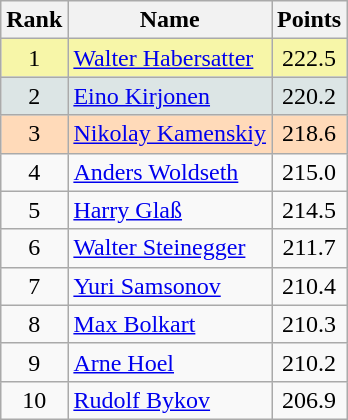<table class="wikitable sortable">
<tr>
<th align=Center>Rank</th>
<th>Name</th>
<th>Points</th>
</tr>
<tr style="background:#F7F6A8">
<td align=center>1</td>
<td> <a href='#'>Walter Habersatter</a></td>
<td align=center>222.5</td>
</tr>
<tr style="background: #DCE5E5;">
<td align=center>2</td>
<td> <a href='#'>Eino Kirjonen</a></td>
<td align=center>220.2</td>
</tr>
<tr style="background: #FFDAB9;">
<td align=center>3</td>
<td> <a href='#'>Nikolay Kamenskiy</a></td>
<td align=center>218.6</td>
</tr>
<tr>
<td align=center>4</td>
<td> <a href='#'>Anders Woldseth</a></td>
<td align=center>215.0</td>
</tr>
<tr>
<td align=center>5</td>
<td> <a href='#'>Harry Glaß</a></td>
<td align=center>214.5</td>
</tr>
<tr>
<td align=center>6</td>
<td> <a href='#'>Walter Steinegger</a></td>
<td align=center>211.7</td>
</tr>
<tr>
<td align=center>7</td>
<td> <a href='#'>Yuri Samsonov</a></td>
<td align=center>210.4</td>
</tr>
<tr>
<td align=center>8</td>
<td> <a href='#'>Max Bolkart</a></td>
<td align=center>210.3</td>
</tr>
<tr>
<td align=center>9</td>
<td> <a href='#'>Arne Hoel</a></td>
<td align=center>210.2</td>
</tr>
<tr>
<td align=center>10</td>
<td> <a href='#'>Rudolf Bykov</a></td>
<td align=center>206.9</td>
</tr>
</table>
